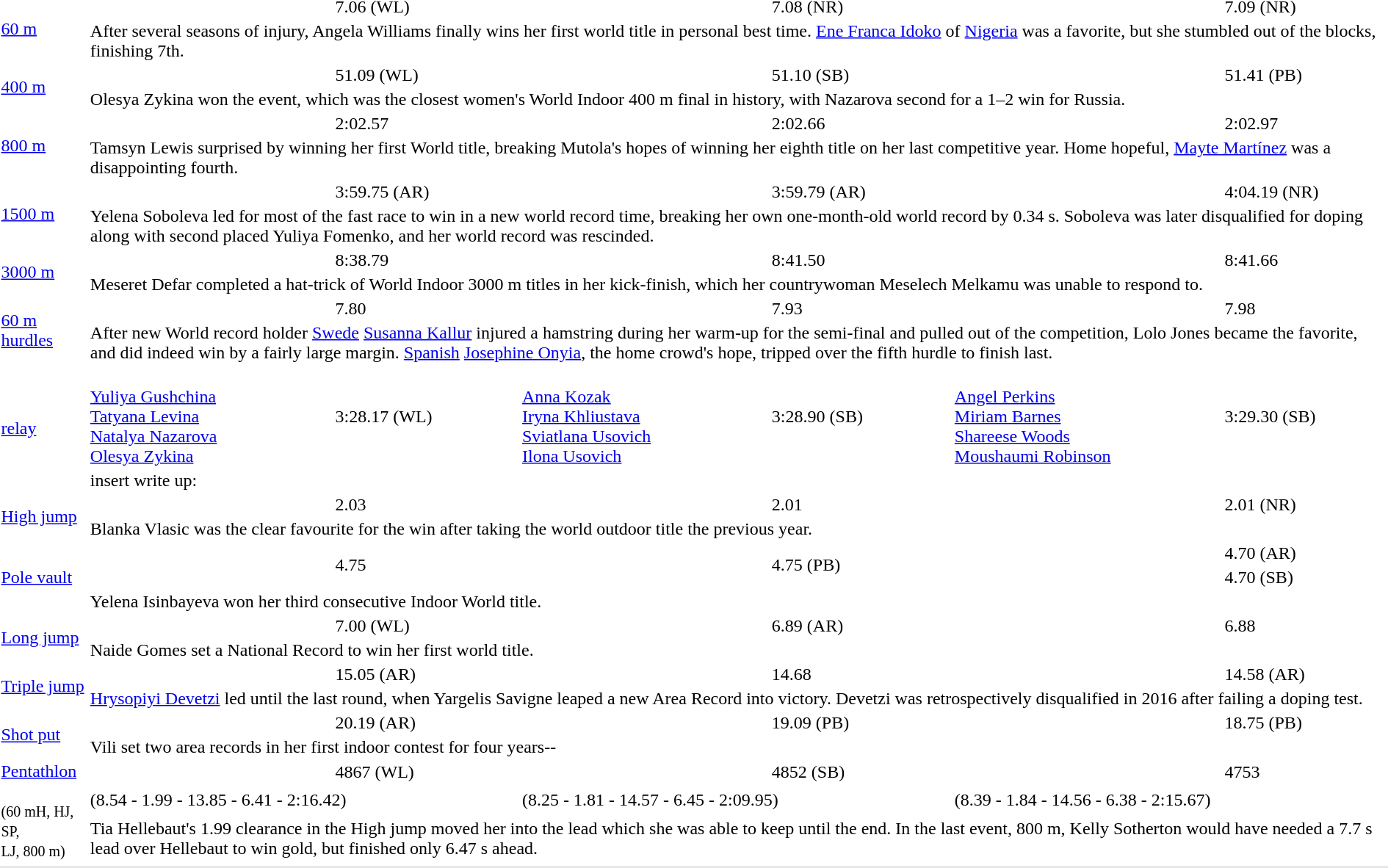<table>
<tr>
<td rowspan=2><a href='#'>60 m</a><br></td>
<td></td>
<td>7.06 (WL)</td>
<td></td>
<td>7.08 (NR)</td>
<td></td>
<td>7.09 (NR)</td>
</tr>
<tr>
<td colspan=6>After several seasons of injury, Angela Williams finally wins her first world title in personal best time. <a href='#'>Ene Franca Idoko</a> of <a href='#'>Nigeria</a> was a favorite, but she stumbled out of the blocks, finishing 7th.</td>
</tr>
<tr>
<td rowspan=2><a href='#'>400 m</a><br></td>
<td></td>
<td>51.09 (WL)</td>
<td></td>
<td>51.10 (SB)</td>
<td></td>
<td>51.41 (PB)</td>
</tr>
<tr>
<td colspan=6>Olesya Zykina won the event, which was the closest women's World Indoor 400 m final in history, with Nazarova second for a 1–2 win for Russia.</td>
</tr>
<tr>
<td rowspan=2><a href='#'>800 m</a><br></td>
<td></td>
<td>2:02.57</td>
<td></td>
<td>2:02.66</td>
<td></td>
<td>2:02.97</td>
</tr>
<tr>
<td colspan=6>Tamsyn Lewis surprised by winning her first World title, breaking Mutola's hopes of winning her eighth title on her last competitive year. Home hopeful, <a href='#'>Mayte Martínez</a> was a disappointing fourth.</td>
</tr>
<tr>
<td rowspan=2><a href='#'>1500 m</a><br></td>
<td></td>
<td>3:59.75 (AR)</td>
<td></td>
<td>3:59.79 (AR)</td>
<td></td>
<td>4:04.19 (NR)</td>
</tr>
<tr>
<td colspan=6>Yelena Soboleva led for most of the fast race to win in a new world record time, breaking her own one-month-old world record by 0.34 s. Soboleva was later disqualified for doping along with second placed Yuliya Fomenko, and her world record was rescinded.</td>
</tr>
<tr>
<td rowspan=2><a href='#'>3000 m</a><br></td>
<td></td>
<td>8:38.79</td>
<td></td>
<td>8:41.50</td>
<td></td>
<td>8:41.66</td>
</tr>
<tr>
<td colspan=6>Meseret Defar completed a hat-trick of World Indoor 3000 m titles in her kick-finish, which her countrywoman Meselech Melkamu was unable to respond to.</td>
</tr>
<tr>
<td rowspan=2><a href='#'>60 m hurdles</a><br></td>
<td></td>
<td>7.80</td>
<td></td>
<td>7.93</td>
<td></td>
<td>7.98</td>
</tr>
<tr>
<td colspan=6>After new World record holder <a href='#'>Swede</a> <a href='#'>Susanna Kallur</a> injured a hamstring during her warm-up for the semi-final and pulled out of the competition, Lolo Jones became the favorite, and did indeed win by a fairly large margin. <a href='#'>Spanish</a> <a href='#'>Josephine Onyia</a>, the home crowd's hope, tripped over the fifth hurdle to finish last.</td>
</tr>
<tr>
<td rowspan=2><a href='#'> relay</a><br></td>
<td> <br><a href='#'>Yuliya Gushchina</a><br><a href='#'>Tatyana Levina</a><br><a href='#'>Natalya Nazarova</a><br><a href='#'>Olesya Zykina</a></td>
<td>3:28.17 (WL)</td>
<td><br><a href='#'>Anna Kozak</a><br><a href='#'>Iryna Khliustava</a><br><a href='#'>Sviatlana Usovich</a><br><a href='#'>Ilona Usovich</a></td>
<td>3:28.90 (SB)</td>
<td><br><a href='#'>Angel Perkins</a><br><a href='#'>Miriam Barnes</a><br><a href='#'>Shareese Woods</a><br><a href='#'>Moushaumi Robinson</a></td>
<td>3:29.30 (SB)</td>
</tr>
<tr>
<td colspan=6>insert write up:</td>
</tr>
<tr>
<td rowspan=2><a href='#'>High jump</a><br></td>
<td></td>
<td>2.03</td>
<td></td>
<td>2.01</td>
<td></td>
<td>2.01 (NR)</td>
</tr>
<tr>
<td colspan=6>Blanka Vlasic was the clear favourite for the win after taking the world outdoor title the previous year.</td>
</tr>
<tr>
<td rowspan=3><a href='#'>Pole vault</a><br></td>
<td rowspan=2></td>
<td rowspan=2>4.75</td>
<td rowspan=2></td>
<td rowspan=2>4.75 (PB)</td>
<td></td>
<td>4.70 (AR)</td>
</tr>
<tr>
<td></td>
<td>4.70 (SB)</td>
</tr>
<tr>
<td colspan=6>Yelena Isinbayeva won her third consecutive Indoor World title.</td>
</tr>
<tr>
<td rowspan=2><a href='#'>Long jump</a><br></td>
<td></td>
<td>7.00 (WL)</td>
<td></td>
<td>6.89 (AR)</td>
<td></td>
<td>6.88</td>
</tr>
<tr>
<td colspan=6>Naide Gomes set a National Record to win her first world title.</td>
</tr>
<tr>
<td rowspan=2><a href='#'>Triple jump</a><br></td>
<td></td>
<td>15.05 (AR)</td>
<td></td>
<td>14.68</td>
<td></td>
<td>14.58 (AR)</td>
</tr>
<tr>
<td colspan=6><a href='#'>Hrysopiyi Devetzi</a> led until the last round, when Yargelis Savigne leaped a new Area Record into victory. Devetzi was retrospectively disqualified in 2016 after failing a doping test.</td>
</tr>
<tr>
<td rowspan=2><a href='#'>Shot put</a><br></td>
<td></td>
<td>20.19 (AR)</td>
<td></td>
<td>19.09 (PB)</td>
<td></td>
<td>18.75 (PB)</td>
</tr>
<tr>
<td colspan=6>Vili set two area records in her first indoor contest for four years--</td>
</tr>
<tr>
<td rowspan=3><a href='#'>Pentathlon</a><br><br><small>(60 mH, HJ, SP,<br>LJ, 800 m)</small></td>
<td></td>
<td>4867 (WL)</td>
<td></td>
<td>4852 (SB)</td>
<td></td>
<td>4753</td>
</tr>
<tr>
<td colspan=2>(8.54 - 1.99 - 13.85 - 6.41 - 2:16.42)</td>
<td colspan=2>(8.25 - 1.81 - 14.57 - 6.45 - 2:09.95)</td>
<td colspan=2>(8.39 - 1.84 - 14.56 - 6.38 - 2:15.67)</td>
</tr>
<tr>
<td colspan=6>Tia Hellebaut's 1.99 clearance in the High jump moved her into the lead which she was able to keep until the end. In the last event, 800 m, Kelly Sotherton would have needed a 7.7 s lead over Hellebaut to win gold, but finished only 6.47 s ahead.</td>
</tr>
<tr>
</tr>
<tr bgcolor= e8e8e8>
<td colspan=7></td>
</tr>
</table>
